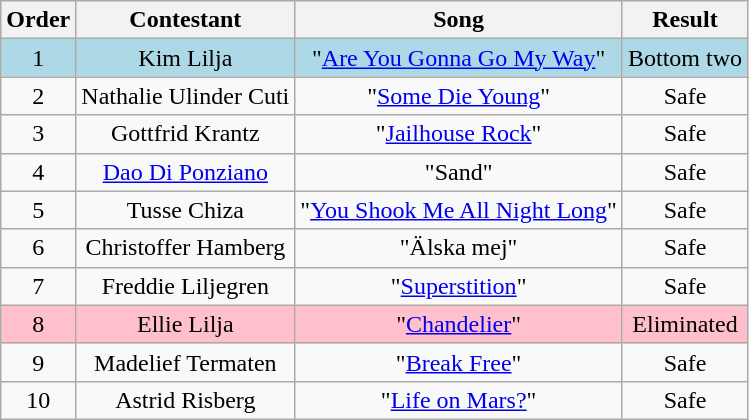<table class="wikitable plainrowheaders" style="text-align:center;">
<tr>
<th scope="col">Order</th>
<th scope="col">Contestant</th>
<th scope="col">Song</th>
<th scope="col">Result</th>
</tr>
<tr style="background:lightblue;">
<td>1</td>
<td scope="row">Kim Lilja</td>
<td>"<a href='#'>Are You Gonna Go My Way</a>"</td>
<td>Bottom two</td>
</tr>
<tr>
<td>2</td>
<td scope="row">Nathalie Ulinder Cuti</td>
<td>"<a href='#'>Some Die Young</a>"</td>
<td>Safe</td>
</tr>
<tr>
<td>3</td>
<td scope="row">Gottfrid Krantz</td>
<td>"<a href='#'>Jailhouse Rock</a>"</td>
<td>Safe</td>
</tr>
<tr>
<td>4</td>
<td scope="row"><a href='#'>Dao Di Ponziano</a></td>
<td>"Sand"</td>
<td>Safe</td>
</tr>
<tr>
<td>5</td>
<td scope="row">Tusse Chiza</td>
<td>"<a href='#'>You Shook Me All Night Long</a>"</td>
<td>Safe</td>
</tr>
<tr>
<td>6</td>
<td scope="row">Christoffer Hamberg</td>
<td>"Älska mej"</td>
<td>Safe</td>
</tr>
<tr>
<td>7</td>
<td scope="row">Freddie Liljegren</td>
<td>"<a href='#'>Superstition</a>"</td>
<td>Safe</td>
</tr>
<tr style="background:pink;">
<td>8</td>
<td scope="row">Ellie Lilja</td>
<td>"<a href='#'>Chandelier</a>"</td>
<td>Eliminated</td>
</tr>
<tr>
<td>9</td>
<td scope="row">Madelief Termaten</td>
<td>"<a href='#'>Break Free</a>"</td>
<td>Safe</td>
</tr>
<tr>
<td>10</td>
<td scope="row">Astrid Risberg</td>
<td>"<a href='#'>Life on Mars?</a>"</td>
<td>Safe</td>
</tr>
</table>
